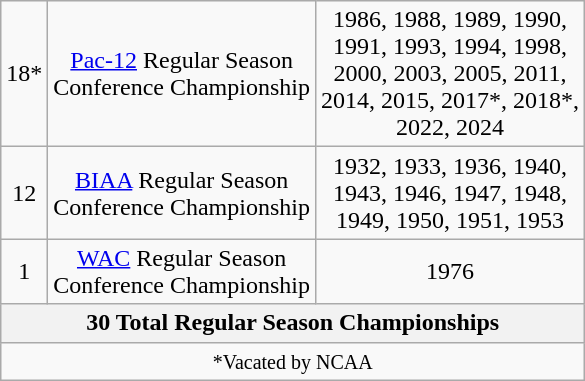<table class="wikitable">
<tr style="text-align:center">
<td>18*</td>
<td><a href='#'>Pac-12</a> Regular Season<br> Conference Championship</td>
<td>1986, 1988, 1989, 1990,<br> 1991, 1993, 1994, 1998,<br> 2000, 2003, 2005, 2011,<br> 2014, 2015, 2017*, 2018*,<br> 2022, 2024</td>
</tr>
<tr style="text-align:center">
<td>12</td>
<td><a href='#'>BIAA</a> Regular Season<br> Conference Championship</td>
<td>1932, 1933, 1936, 1940,<br> 1943, 1946, 1947, 1948,<br> 1949, 1950, 1951, 1953</td>
</tr>
<tr style="text-align:center">
<td>1</td>
<td><a href='#'>WAC</a> Regular Season<br> Conference Championship</td>
<td>1976</td>
</tr>
<tr style="text-align:center">
<th colspan=3 style=>30 Total Regular Season Championships</th>
</tr>
<tr style="text-align:center">
<td colspan=3><small>*Vacated by NCAA</small></td>
</tr>
</table>
